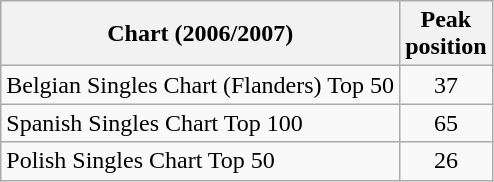<table class="wikitable">
<tr>
<th>Chart (2006/2007)</th>
<th>Peak<br>position</th>
</tr>
<tr>
<td>Belgian Singles Chart (Flanders) Top 50</td>
<td align="center">37</td>
</tr>
<tr>
<td>Spanish Singles Chart Top 100</td>
<td align="center">65</td>
</tr>
<tr>
<td>Polish Singles Chart Top 50</td>
<td align="center">26</td>
</tr>
</table>
